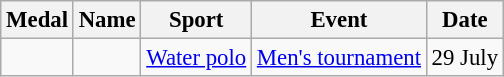<table class="wikitable sortable" style="font-size:95%">
<tr>
<th>Medal</th>
<th>Name</th>
<th>Sport</th>
<th>Event</th>
<th>Date</th>
</tr>
<tr>
<td></td>
<td><br></td>
<td><a href='#'>Water polo</a></td>
<td><a href='#'>Men's tournament</a></td>
<td>29 July</td>
</tr>
</table>
